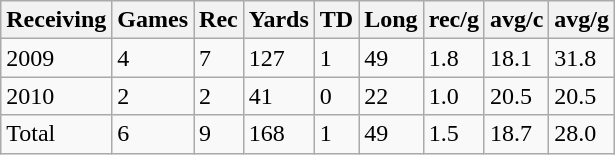<table class="wikitable">
<tr>
<th><strong>Receiving</strong></th>
<th>Games</th>
<th>Rec</th>
<th>Yards</th>
<th>TD</th>
<th>Long</th>
<th>rec/g</th>
<th>avg/c</th>
<th>avg/g</th>
</tr>
<tr>
<td>2009</td>
<td>4</td>
<td>7</td>
<td>127</td>
<td>1</td>
<td>49</td>
<td>1.8</td>
<td>18.1</td>
<td>31.8</td>
</tr>
<tr>
<td>2010</td>
<td>2</td>
<td>2</td>
<td>41</td>
<td>0</td>
<td>22</td>
<td>1.0</td>
<td>20.5</td>
<td>20.5</td>
</tr>
<tr>
<td>Total</td>
<td>6</td>
<td>9</td>
<td>168</td>
<td>1</td>
<td>49</td>
<td>1.5</td>
<td>18.7</td>
<td>28.0</td>
</tr>
</table>
